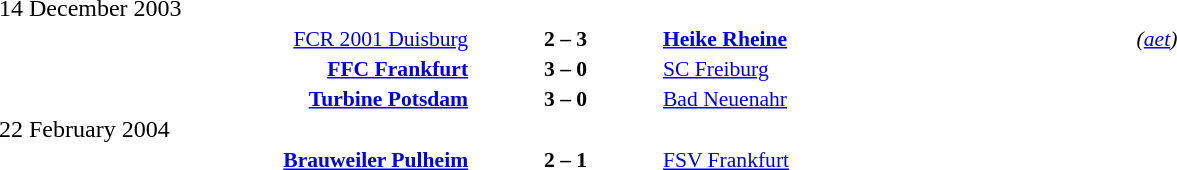<table width=100% cellspacing=1>
<tr>
<th width=25%></th>
<th width=10%></th>
<th width=25%></th>
<th></th>
</tr>
<tr>
<td>14 December 2003</td>
</tr>
<tr style=font-size:90%>
<td align=right><a href='#'>FCR 2001 Duisburg</a></td>
<td align=center><strong>2 – 3</strong></td>
<td><strong><a href='#'>Heike Rheine</a></strong></td>
<td><em>(<a href='#'>aet</a>)</em></td>
</tr>
<tr style=font-size:90%>
<td align=right><strong><a href='#'>FFC Frankfurt</a></strong></td>
<td align=center><strong>3 – 0</strong></td>
<td><a href='#'>SC Freiburg</a></td>
</tr>
<tr style=font-size:90%>
<td align=right><strong><a href='#'>Turbine Potsdam</a></strong></td>
<td align=center><strong>3 – 0</strong></td>
<td><a href='#'>Bad Neuenahr</a></td>
</tr>
<tr>
<td>22 February 2004</td>
</tr>
<tr style=font-size:90%>
<td align=right><strong><a href='#'>Brauweiler Pulheim</a></strong></td>
<td align=center><strong>2 – 1</strong></td>
<td><a href='#'>FSV Frankfurt</a></td>
</tr>
</table>
